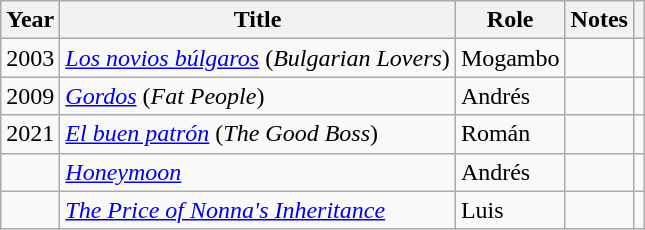<table class="wikitable sortable">
<tr>
<th>Year</th>
<th>Title</th>
<th>Role</th>
<th class="unsortable">Notes</th>
<th></th>
</tr>
<tr>
<td align = "center">2003</td>
<td><em><a href='#'>Los novios búlgaros</a></em> (<em>Bulgarian Lovers</em>)</td>
<td>Mogambo</td>
<td></td>
<td align = "center"></td>
</tr>
<tr>
<td align = "center">2009</td>
<td><em><a href='#'>Gordos</a></em> (<em>Fat People</em>)</td>
<td>Andrés</td>
<td></td>
<td align = "center"></td>
</tr>
<tr>
<td align = "center">2021</td>
<td><em><a href='#'>El buen patrón</a></em> (<em>The Good Boss</em>)</td>
<td>Román</td>
<td></td>
<td align = "center"></td>
</tr>
<tr>
<td></td>
<td><em><a href='#'>Honeymoon</a></em></td>
<td>Andrés</td>
<td></td>
<td></td>
</tr>
<tr>
<td></td>
<td><em><a href='#'>The Price of Nonna's Inheritance</a></em></td>
<td>Luis</td>
<td></td>
<td></td>
</tr>
</table>
